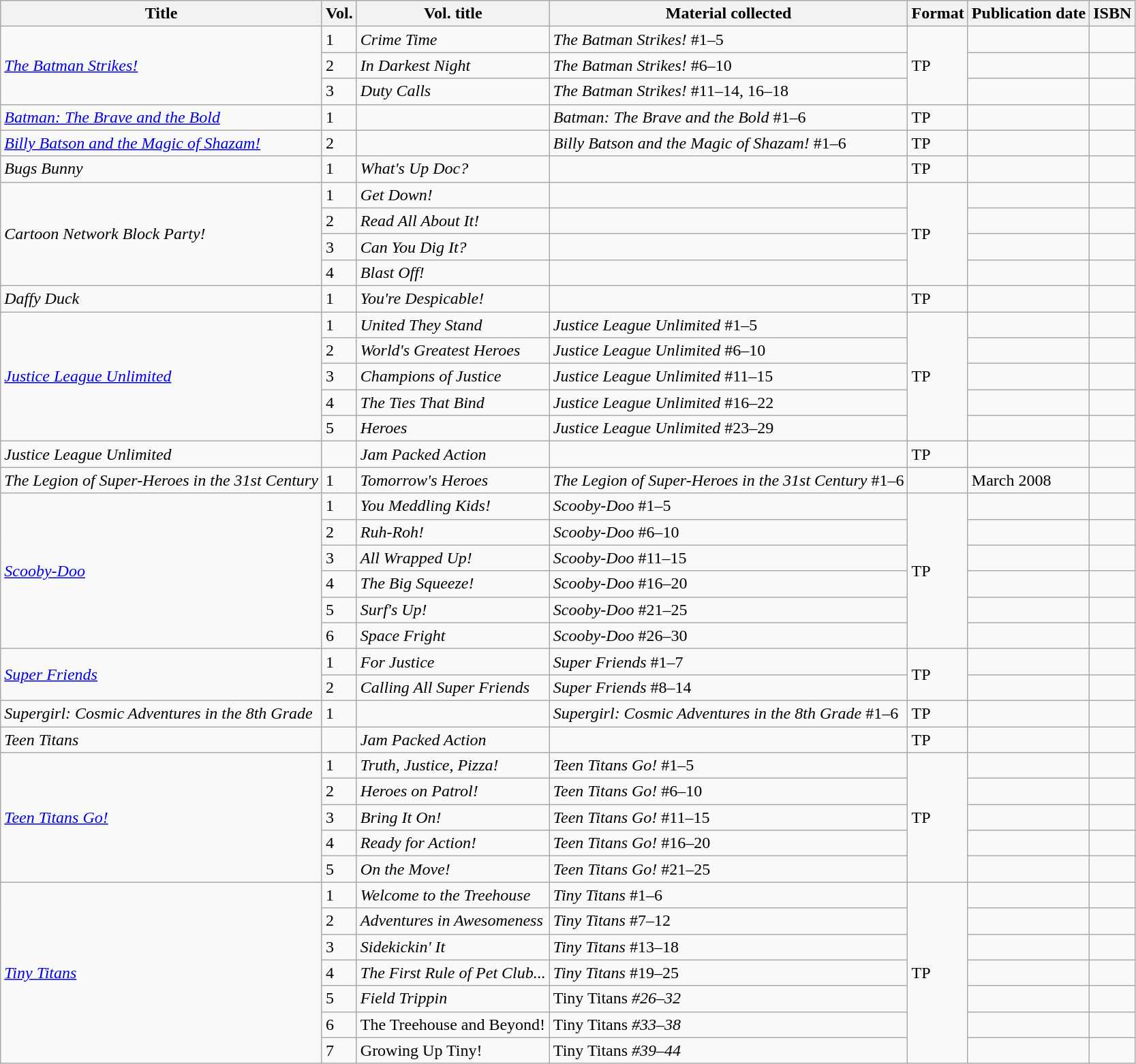<table class="wikitable">
<tr>
<th>Title</th>
<th>Vol.</th>
<th>Vol. title</th>
<th>Material collected</th>
<th>Format</th>
<th>Publication date</th>
<th>ISBN</th>
</tr>
<tr>
<td rowspan="3"><em><a href='#'>The Batman Strikes!</a></em></td>
<td>1</td>
<td><em>Crime Time</em></td>
<td><em>The Batman Strikes!</em> #1–5</td>
<td rowspan="3">TP</td>
<td></td>
<td></td>
</tr>
<tr>
<td>2</td>
<td><em>In Darkest Night</em></td>
<td><em>The Batman Strikes!</em> #6–10</td>
<td></td>
<td></td>
</tr>
<tr>
<td>3</td>
<td><em>Duty Calls</em></td>
<td><em>The Batman Strikes!</em> #11–14, 16–18</td>
<td></td>
<td></td>
</tr>
<tr>
<td><em><a href='#'>Batman: The Brave and the Bold</a></em></td>
<td>1</td>
<td></td>
<td><em>Batman: The Brave and the Bold</em> #1–6</td>
<td>TP</td>
<td></td>
<td></td>
</tr>
<tr>
<td><em><a href='#'>Billy Batson and the Magic of Shazam!</a></em></td>
<td>2</td>
<td></td>
<td><em>Billy Batson and the Magic of Shazam!</em> #1–6</td>
<td>TP</td>
<td></td>
<td></td>
</tr>
<tr>
<td><em>Bugs Bunny</em></td>
<td>1</td>
<td><em>What's Up Doc?</em></td>
<td></td>
<td>TP</td>
<td></td>
<td></td>
</tr>
<tr>
<td rowspan="4"><em>Cartoon Network Block Party!</em></td>
<td>1</td>
<td><em>Get Down!</em></td>
<td></td>
<td rowspan="4">TP</td>
<td></td>
<td></td>
</tr>
<tr>
<td>2</td>
<td><em>Read All About It!</em></td>
<td></td>
<td></td>
<td></td>
</tr>
<tr>
<td>3</td>
<td><em>Can You Dig It?</em></td>
<td></td>
<td></td>
<td></td>
</tr>
<tr>
<td>4</td>
<td><em>Blast Off!</em></td>
<td></td>
<td></td>
<td></td>
</tr>
<tr>
<td><em>Daffy Duck</em></td>
<td>1</td>
<td><em>You're Despicable!</em></td>
<td></td>
<td>TP</td>
<td></td>
<td></td>
</tr>
<tr>
<td rowspan="5"><em><a href='#'>Justice League Unlimited</a></em></td>
<td>1</td>
<td><em>United They Stand</em></td>
<td><em>Justice League Unlimited</em> #1–5</td>
<td rowspan="5">TP</td>
<td></td>
<td></td>
</tr>
<tr>
<td>2</td>
<td><em>World's Greatest Heroes</em></td>
<td><em>Justice League Unlimited</em> #6–10</td>
<td></td>
<td></td>
</tr>
<tr>
<td>3</td>
<td><em>Champions of Justice</em></td>
<td><em>Justice League Unlimited</em> #11–15</td>
<td></td>
<td></td>
</tr>
<tr>
<td>4</td>
<td><em>The Ties That Bind</em></td>
<td><em>Justice League Unlimited</em> #16–22</td>
<td></td>
<td></td>
</tr>
<tr>
<td>5</td>
<td><em>Heroes</em></td>
<td><em>Justice League Unlimited</em> #23–29</td>
<td></td>
<td></td>
</tr>
<tr>
<td><em>Justice League Unlimited</em></td>
<td></td>
<td><em>Jam Packed Action</em></td>
<td></td>
<td>TP</td>
<td></td>
<td></td>
</tr>
<tr>
<td><em>The Legion of Super-Heroes in the 31st Century</em></td>
<td>1</td>
<td><em>Tomorrow's Heroes</em></td>
<td><em>The Legion of Super-Heroes in the 31st Century</em> #1–6</td>
<td></td>
<td>March 2008</td>
<td></td>
</tr>
<tr>
<td rowspan="6"><em><a href='#'>Scooby-Doo</a></em></td>
<td>1</td>
<td><em>You Meddling Kids!</em></td>
<td><em>Scooby-Doo</em> #1–5</td>
<td rowspan="6">TP</td>
<td></td>
<td></td>
</tr>
<tr>
<td>2</td>
<td><em>Ruh-Roh!</em></td>
<td><em>Scooby-Doo</em> #6–10</td>
<td></td>
<td></td>
</tr>
<tr>
<td>3</td>
<td><em>All Wrapped Up!</em></td>
<td><em>Scooby-Doo</em> #11–15</td>
<td></td>
<td></td>
</tr>
<tr>
<td>4</td>
<td><em>The Big Squeeze!</em></td>
<td><em>Scooby-Doo</em> #16–20</td>
<td></td>
<td></td>
</tr>
<tr>
<td>5</td>
<td><em>Surf's Up!</em></td>
<td><em>Scooby-Doo</em> #21–25</td>
<td></td>
<td></td>
</tr>
<tr>
<td>6</td>
<td><em>Space Fright</em></td>
<td><em>Scooby-Doo</em> #26–30</td>
<td></td>
<td></td>
</tr>
<tr>
<td rowspan="2"><em><a href='#'>Super Friends</a></em></td>
<td>1</td>
<td><em>For Justice</em></td>
<td><em>Super Friends</em> #1–7</td>
<td rowspan="2">TP</td>
<td></td>
<td></td>
</tr>
<tr>
<td>2</td>
<td><em>Calling All Super Friends</em></td>
<td><em>Super Friends</em> #8–14</td>
<td></td>
<td></td>
</tr>
<tr>
<td><em>Supergirl: Cosmic Adventures in the 8th Grade</em></td>
<td>1</td>
<td></td>
<td><em>Supergirl: Cosmic Adventures in the 8th Grade</em> #1–6</td>
<td>TP</td>
<td></td>
<td></td>
</tr>
<tr>
<td><em>Teen Titans</em></td>
<td></td>
<td><em>Jam Packed Action</em></td>
<td></td>
<td>TP</td>
<td></td>
<td></td>
</tr>
<tr>
<td rowspan="5"><em><a href='#'>Teen Titans Go!</a></em></td>
<td>1</td>
<td><em>Truth, Justice, Pizza!</em></td>
<td><em>Teen Titans Go!</em> #1–5</td>
<td rowspan="5">TP</td>
<td></td>
<td></td>
</tr>
<tr>
<td>2</td>
<td><em>Heroes on Patrol!</em></td>
<td><em>Teen Titans Go!</em> #6–10</td>
<td></td>
<td></td>
</tr>
<tr>
<td>3</td>
<td><em>Bring It On!</em></td>
<td><em>Teen Titans Go!</em> #11–15</td>
<td></td>
<td></td>
</tr>
<tr>
<td>4</td>
<td><em>Ready for Action!</em></td>
<td><em>Teen Titans Go!</em> #16–20</td>
<td></td>
<td></td>
</tr>
<tr>
<td>5</td>
<td><em>On the Move!</em></td>
<td><em>Teen Titans Go!</em> #21–25</td>
<td></td>
<td></td>
</tr>
<tr>
<td rowspan="7"><em><a href='#'>Tiny Titans</a></em></td>
<td>1</td>
<td><em>Welcome to the Treehouse</em></td>
<td><em>Tiny Titans</em> #1–6</td>
<td rowspan="7">TP</td>
<td></td>
<td></td>
</tr>
<tr>
<td>2</td>
<td><em>Adventures in Awesomeness</em></td>
<td><em>Tiny Titans</em> #7–12</td>
<td></td>
<td></td>
</tr>
<tr>
<td>3</td>
<td><em>Sidekickin' It</em></td>
<td><em>Tiny Titans</em> #13–18</td>
<td></td>
<td></td>
</tr>
<tr>
<td>4</td>
<td><em>The First Rule of Pet Club...</em></td>
<td><em>Tiny Titans</em> #19–25</td>
<td></td>
<td></td>
</tr>
<tr>
<td>5</td>
<td><em>Field Trippin<strong></td>
<td></em>Tiny Titans<em> #26–32</td>
<td></td>
<td></td>
</tr>
<tr>
<td>6</td>
<td></em>The Treehouse and Beyond!<em></td>
<td></em>Tiny Titans<em> #33–38</td>
<td></td>
<td></td>
</tr>
<tr>
<td>7</td>
<td></em>Growing Up Tiny!<em></td>
<td></em>Tiny Titans<em> #39–44</td>
<td></td>
<td></td>
</tr>
</table>
